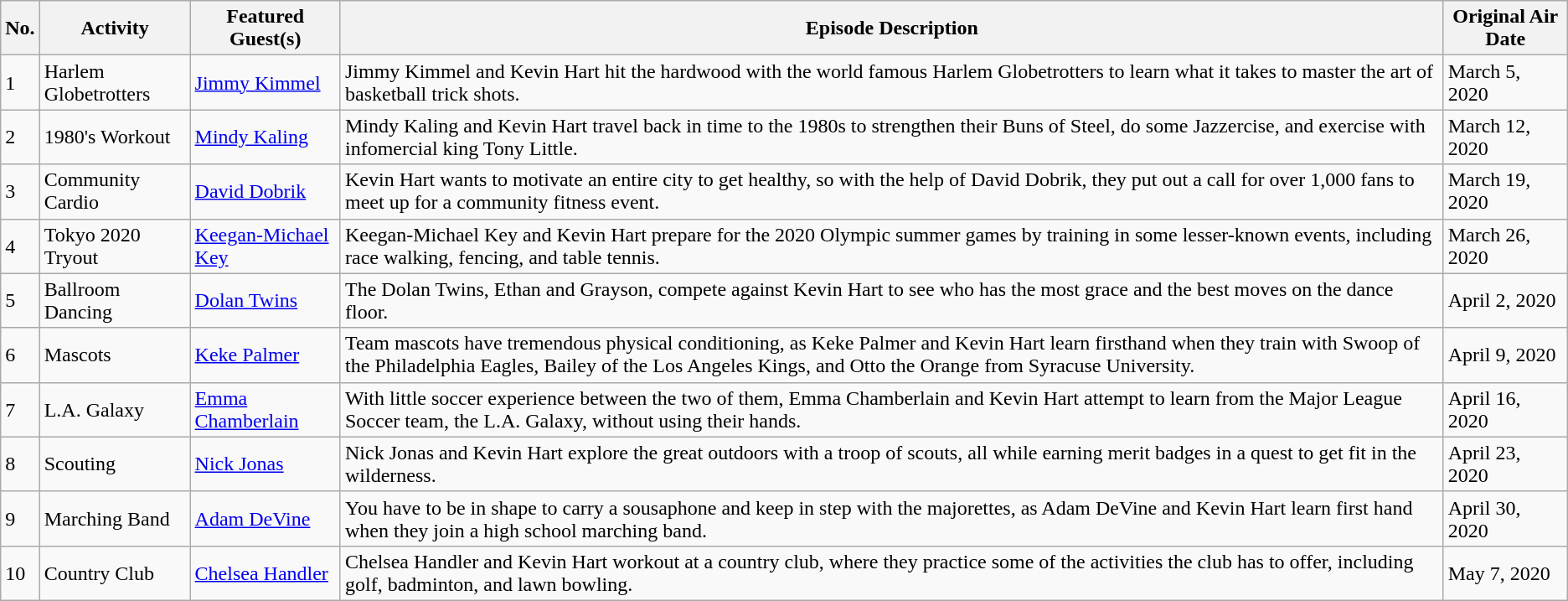<table class="wikitable">
<tr>
<th>No.</th>
<th>Activity</th>
<th>Featured Guest(s)</th>
<th>Episode Description</th>
<th>Original Air Date</th>
</tr>
<tr>
<td>1</td>
<td>Harlem Globetrotters</td>
<td><a href='#'>Jimmy Kimmel</a></td>
<td>Jimmy Kimmel and Kevin Hart hit the hardwood with the world famous Harlem Globetrotters to learn what it takes to master the art of basketball trick shots.</td>
<td>March 5, 2020</td>
</tr>
<tr>
<td>2</td>
<td>1980's Workout</td>
<td><a href='#'>Mindy Kaling</a></td>
<td>Mindy Kaling and Kevin Hart travel back in time to the 1980s to strengthen their Buns of Steel, do some Jazzercise, and exercise with infomercial king Tony Little.</td>
<td>March 12, 2020</td>
</tr>
<tr>
<td>3</td>
<td>Community Cardio</td>
<td><a href='#'>David Dobrik</a></td>
<td>Kevin Hart wants to motivate an entire city to get healthy, so with the help of David Dobrik, they put out a call for over 1,000 fans to meet up for a community fitness event.</td>
<td>March 19, 2020</td>
</tr>
<tr>
<td>4</td>
<td>Tokyo 2020 Tryout</td>
<td><a href='#'>Keegan-Michael Key</a></td>
<td>Keegan-Michael Key and Kevin Hart prepare for the 2020 Olympic summer games by training in some lesser-known events, including race walking, fencing, and table tennis.</td>
<td>March 26, 2020</td>
</tr>
<tr>
<td>5</td>
<td>Ballroom Dancing</td>
<td><a href='#'>Dolan Twins</a></td>
<td>The Dolan Twins, Ethan and Grayson, compete against Kevin Hart to see who has the most grace and the best moves on the dance floor.</td>
<td>April 2, 2020</td>
</tr>
<tr>
<td>6</td>
<td>Mascots</td>
<td><a href='#'>Keke Palmer</a></td>
<td>Team mascots have tremendous physical conditioning, as Keke Palmer and Kevin Hart learn firsthand when they train with Swoop of the Philadelphia Eagles, Bailey of the Los Angeles Kings, and Otto the Orange from Syracuse University.</td>
<td>April 9, 2020</td>
</tr>
<tr>
<td>7</td>
<td>L.A. Galaxy</td>
<td><a href='#'>Emma Chamberlain</a></td>
<td>With little soccer experience between the two of them, Emma Chamberlain and Kevin Hart attempt to learn from the Major League Soccer team, the L.A. Galaxy, without using their hands.</td>
<td>April 16, 2020</td>
</tr>
<tr>
<td>8</td>
<td>Scouting</td>
<td><a href='#'>Nick Jonas</a></td>
<td>Nick Jonas and Kevin Hart explore the great outdoors with a troop of scouts, all while earning merit badges in a quest to get fit in the wilderness.</td>
<td>April 23, 2020</td>
</tr>
<tr>
<td>9</td>
<td>Marching Band</td>
<td><a href='#'>Adam DeVine</a></td>
<td>You have to be in shape to carry a sousaphone and keep in step with the majorettes, as Adam DeVine and Kevin Hart learn first hand when they join a high school marching band.</td>
<td>April 30, 2020</td>
</tr>
<tr>
<td>10</td>
<td>Country Club</td>
<td><a href='#'>Chelsea Handler</a></td>
<td>Chelsea Handler and Kevin Hart workout at a country club, where they practice some of the activities the club has to offer, including golf, badminton, and lawn bowling.</td>
<td>May 7, 2020</td>
</tr>
</table>
